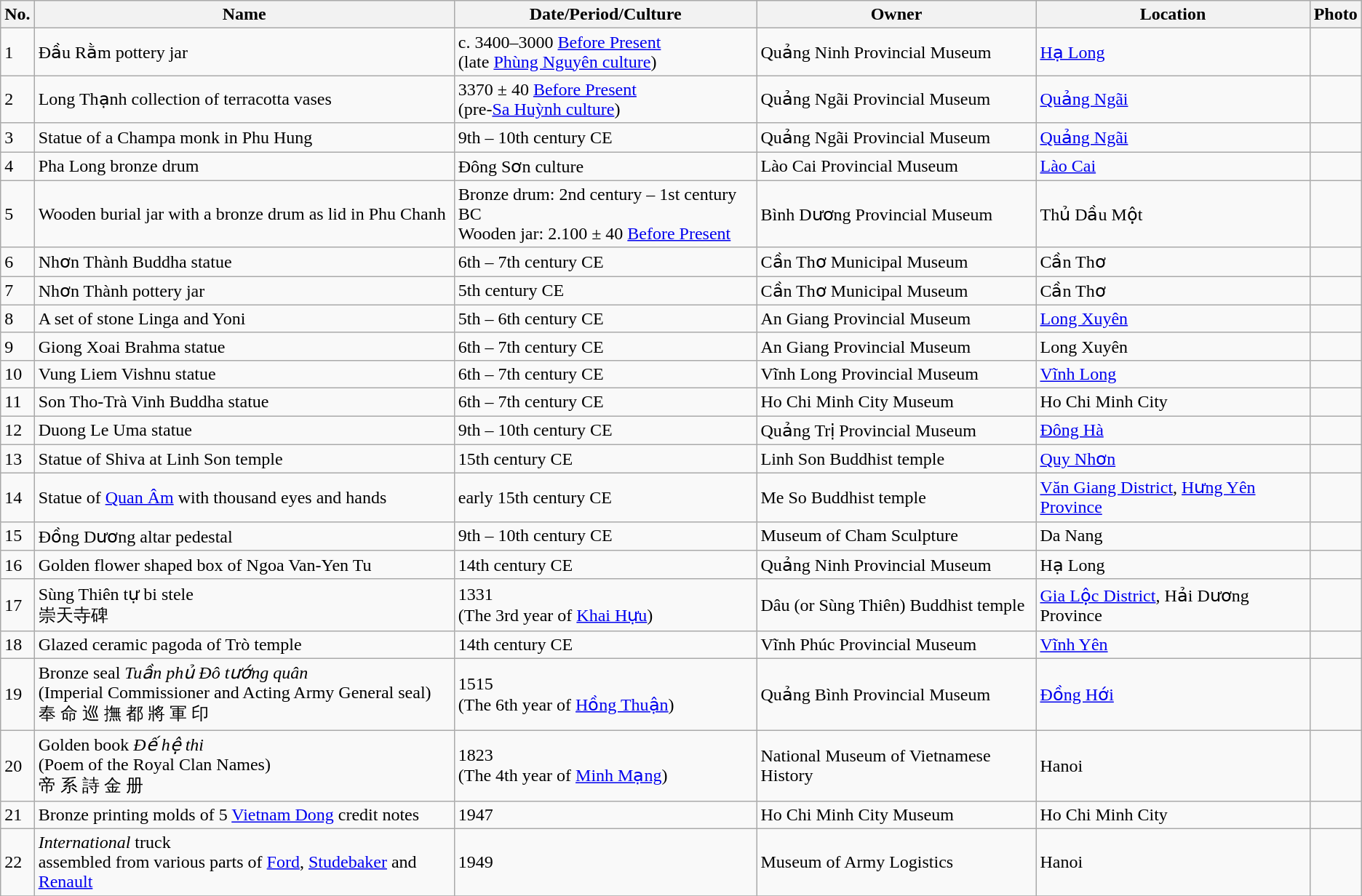<table class="wikitable">
<tr>
<th>No.</th>
<th>Name</th>
<th>Date/Period/Culture</th>
<th>Owner</th>
<th>Location</th>
<th>Photo</th>
</tr>
<tr>
<td>1</td>
<td>Đầu Rằm pottery jar</td>
<td>c. 3400–3000 <a href='#'>Before Present</a> <br>(late <a href='#'>Phùng Nguyên culture</a>)</td>
<td>Quảng Ninh Provincial Museum</td>
<td><a href='#'>Hạ Long</a></td>
<td></td>
</tr>
<tr>
<td>2</td>
<td>Long Thạnh collection of terracotta vases</td>
<td>3370 ± 40 <a href='#'>Before Present</a><br> (pre-<a href='#'>Sa Huỳnh culture</a>)</td>
<td>Quảng Ngãi Provincial Museum</td>
<td><a href='#'>Quảng Ngãi</a></td>
<td></td>
</tr>
<tr>
<td>3</td>
<td>Statue of a Champa monk in Phu Hung</td>
<td>9th – 10th century CE</td>
<td>Quảng Ngãi Provincial Museum</td>
<td><a href='#'>Quảng Ngãi</a></td>
<td></td>
</tr>
<tr>
<td>4</td>
<td>Pha Long bronze drum</td>
<td>Đông Sơn culture</td>
<td>Lào Cai Provincial Museum</td>
<td><a href='#'>Lào Cai</a></td>
<td></td>
</tr>
<tr>
<td>5</td>
<td>Wooden burial jar with a bronze drum as lid in Phu Chanh</td>
<td>Bronze drum: 2nd century – 1st century BC <br>Wooden jar: 2.100 ± 40 <a href='#'>Before Present</a></td>
<td>Bình Dương Provincial Museum</td>
<td>Thủ Dầu Một</td>
<td></td>
</tr>
<tr>
<td>6</td>
<td>Nhơn Thành Buddha statue</td>
<td>6th – 7th century CE</td>
<td>Cần Thơ Municipal Museum</td>
<td>Cần Thơ</td>
<td></td>
</tr>
<tr>
<td>7</td>
<td>Nhơn Thành pottery jar</td>
<td>5th century CE</td>
<td>Cần Thơ Municipal Museum</td>
<td>Cần Thơ</td>
<td></td>
</tr>
<tr>
<td>8</td>
<td>A set of stone Linga and Yoni</td>
<td>5th – 6th century CE</td>
<td>An Giang Provincial Museum</td>
<td><a href='#'>Long Xuyên</a></td>
<td></td>
</tr>
<tr>
<td>9</td>
<td>Giong Xoai Brahma statue</td>
<td>6th – 7th century CE</td>
<td>An Giang Provincial Museum</td>
<td>Long Xuyên</td>
<td></td>
</tr>
<tr>
<td>10</td>
<td>Vung Liem Vishnu statue</td>
<td>6th – 7th century CE</td>
<td>Vĩnh Long Provincial Museum</td>
<td><a href='#'>Vĩnh Long</a></td>
<td></td>
</tr>
<tr>
<td>11</td>
<td>Son Tho-Trà Vinh Buddha statue</td>
<td>6th – 7th century CE</td>
<td>Ho Chi Minh City Museum</td>
<td>Ho Chi Minh City</td>
<td></td>
</tr>
<tr>
<td>12</td>
<td>Duong Le Uma statue</td>
<td>9th – 10th century CE</td>
<td>Quảng Trị Provincial Museum</td>
<td><a href='#'>Đông Hà</a></td>
<td></td>
</tr>
<tr>
<td>13</td>
<td>Statue of Shiva at Linh Son temple</td>
<td>15th century CE</td>
<td>Linh Son Buddhist temple</td>
<td><a href='#'>Quy Nhơn</a></td>
<td></td>
</tr>
<tr>
<td>14</td>
<td>Statue of <a href='#'>Quan Âm</a> with thousand eyes and hands</td>
<td>early 15th century CE</td>
<td>Me So Buddhist temple</td>
<td><a href='#'>Văn Giang District</a>, <a href='#'>Hưng Yên Province</a></td>
<td></td>
</tr>
<tr>
<td>15</td>
<td>Đồng Dương altar pedestal</td>
<td>9th – 10th century CE</td>
<td>Museum of Cham Sculpture</td>
<td>Da Nang</td>
<td></td>
</tr>
<tr>
<td>16</td>
<td>Golden flower shaped box of Ngoa Van-Yen Tu</td>
<td>14th century CE</td>
<td>Quảng Ninh Provincial Museum</td>
<td>Hạ Long</td>
<td></td>
</tr>
<tr>
<td>17</td>
<td>Sùng Thiên tự bi stele<br>崇天寺碑</td>
<td>1331<br>(The 3rd year of <a href='#'>Khai Hựu</a>)</td>
<td>Dâu (or Sùng Thiên) Buddhist temple</td>
<td><a href='#'>Gia Lộc District</a>, Hải Dương Province</td>
<td></td>
</tr>
<tr>
<td>18</td>
<td>Glazed ceramic pagoda of Trò temple</td>
<td>14th century CE</td>
<td>Vĩnh Phúc Provincial Museum</td>
<td><a href='#'>Vĩnh Yên</a></td>
<td></td>
</tr>
<tr>
<td>19</td>
<td>Bronze seal <em>Tuần phủ Đô tướng quân</em><br>(Imperial Commissioner and Acting Army General seal)<br>奉 命 巡 撫 都 將 軍 印</td>
<td>1515<br>(The 6th year of <a href='#'>Hồng Thuận</a>)</td>
<td>Quảng Bình Provincial Museum</td>
<td><a href='#'>Đồng Hới</a></td>
<td></td>
</tr>
<tr>
<td>20</td>
<td>Golden book <em>Đế hệ thi</em> <br>(Poem of the Royal Clan Names)<br>帝 系 詩 金 册</td>
<td>1823<br>(The 4th year of <a href='#'>Minh Mạng</a>)</td>
<td>National Museum of Vietnamese History</td>
<td>Hanoi</td>
<td></td>
</tr>
<tr>
<td>21</td>
<td>Bronze printing molds of 5 <a href='#'>Vietnam Dong</a> credit notes</td>
<td>1947</td>
<td>Ho Chi Minh City Museum</td>
<td>Ho Chi Minh City</td>
<td></td>
</tr>
<tr>
<td>22</td>
<td><em>International</em> truck<br>assembled from various parts of <a href='#'>Ford</a>, <a href='#'>Studebaker</a> and <a href='#'>Renault</a></td>
<td>1949</td>
<td>Museum of Army Logistics</td>
<td>Hanoi</td>
<td></td>
</tr>
<tr>
</tr>
</table>
